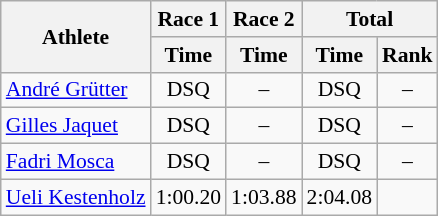<table class="wikitable" style="font-size:90%">
<tr>
<th rowspan="2">Athlete</th>
<th>Race 1</th>
<th>Race 2</th>
<th colspan="2">Total</th>
</tr>
<tr>
<th>Time</th>
<th>Time</th>
<th>Time</th>
<th>Rank</th>
</tr>
<tr>
<td><a href='#'>André Grütter</a></td>
<td align="center">DSQ</td>
<td align="center">–</td>
<td align="center">DSQ</td>
<td align="center">–</td>
</tr>
<tr>
<td><a href='#'>Gilles Jaquet</a></td>
<td align="center">DSQ</td>
<td align="center">–</td>
<td align="center">DSQ</td>
<td align="center">–</td>
</tr>
<tr>
<td><a href='#'>Fadri Mosca</a></td>
<td align="center">DSQ</td>
<td align="center">–</td>
<td align="center">DSQ</td>
<td align="center">–</td>
</tr>
<tr>
<td><a href='#'>Ueli Kestenholz</a></td>
<td align="center">1:00.20</td>
<td align="center">1:03.88</td>
<td align="center">2:04.08</td>
<td align="center"></td>
</tr>
</table>
